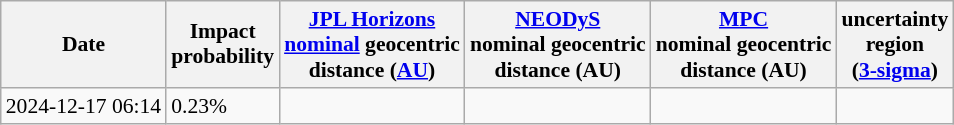<table class="wikitable sortable" style="font-size: 0.9em;">
<tr>
<th>Date</th>
<th>Impact<br>probability</th>
<th><a href='#'>JPL Horizons</a><br><a href='#'>nominal</a> geocentric<br>distance (<a href='#'>AU</a>)</th>
<th><a href='#'>NEODyS</a><br>nominal geocentric<br>distance (AU)</th>
<th><a href='#'>MPC</a><br>nominal geocentric<br>distance (AU)</th>
<th>uncertainty<br>region<br>(<a href='#'>3-sigma</a>)</th>
</tr>
<tr>
<td>2024-12-17 06:14</td>
<td>0.23%</td>
<td></td>
<td></td>
<td></td>
<td></td>
</tr>
</table>
